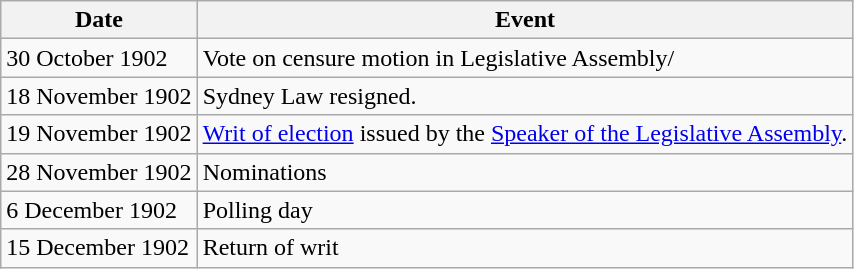<table class="wikitable">
<tr>
<th>Date</th>
<th>Event</th>
</tr>
<tr>
<td>30 October 1902</td>
<td>Vote on censure motion in Legislative Assembly/</td>
</tr>
<tr>
<td>18 November 1902</td>
<td>Sydney Law resigned.</td>
</tr>
<tr>
<td>19 November 1902</td>
<td><a href='#'>Writ of election</a> issued by the <a href='#'>Speaker of the Legislative Assembly</a>.</td>
</tr>
<tr>
<td>28 November 1902</td>
<td>Nominations</td>
</tr>
<tr>
<td>6 December 1902</td>
<td>Polling day</td>
</tr>
<tr>
<td>15 December 1902</td>
<td>Return of writ</td>
</tr>
</table>
